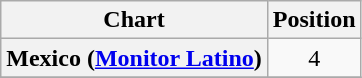<table class="wikitable plainrowheaders" style="text-align:center;">
<tr>
<th>Chart</th>
<th>Position</th>
</tr>
<tr>
<th scope="row">Mexico (<a href='#'>Monitor Latino</a>)</th>
<td align="center">4</td>
</tr>
<tr>
</tr>
</table>
